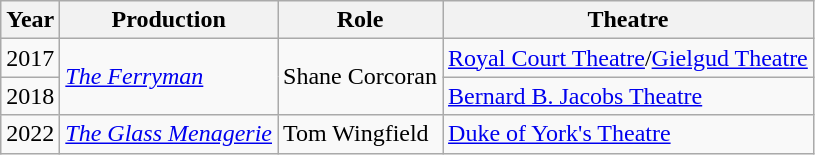<table class="wikitable">
<tr>
<th>Year</th>
<th>Production</th>
<th>Role</th>
<th>Theatre</th>
</tr>
<tr>
<td>2017</td>
<td rowspan="2"><em><a href='#'>The Ferryman</a></em></td>
<td rowspan="2">Shane Corcoran</td>
<td><a href='#'>Royal Court Theatre</a>/<a href='#'>Gielgud Theatre</a></td>
</tr>
<tr>
<td>2018</td>
<td><a href='#'>Bernard B. Jacobs Theatre</a></td>
</tr>
<tr>
<td>2022</td>
<td><em><a href='#'>The Glass Menagerie</a></em></td>
<td>Tom Wingfield</td>
<td><a href='#'>Duke of York's Theatre</a></td>
</tr>
</table>
